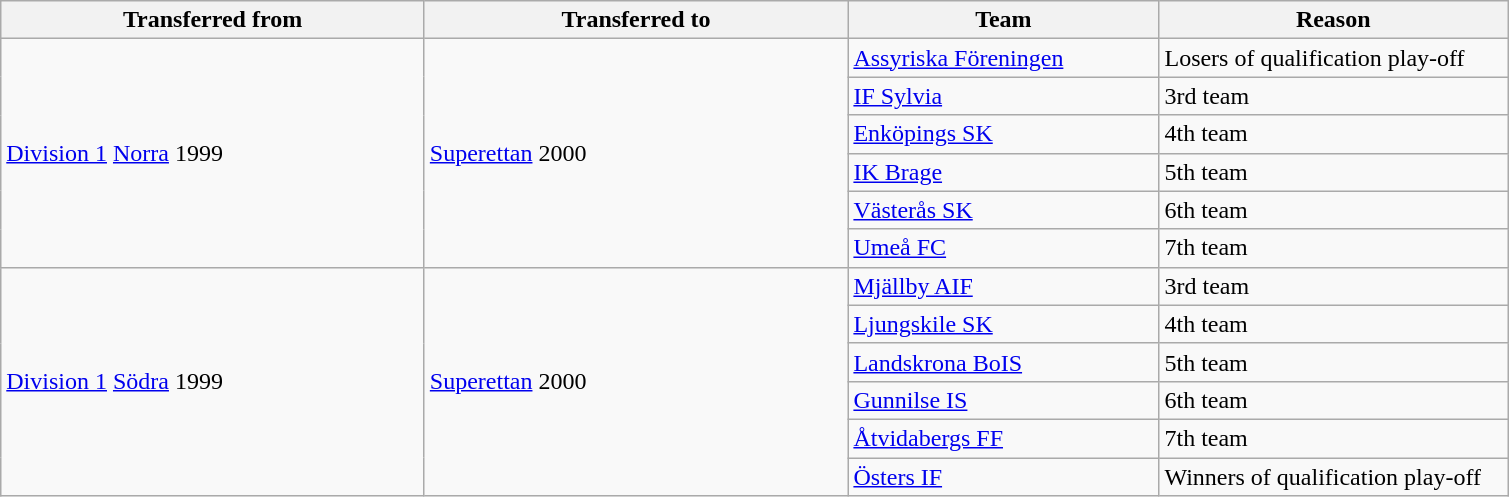<table class="wikitable" style="text-align: left">
<tr>
<th style="width: 275px;">Transferred from</th>
<th style="width: 275px;">Transferred to</th>
<th style="width: 200px;">Team</th>
<th style="width: 225px;">Reason</th>
</tr>
<tr>
<td rowspan=6><a href='#'>Division 1</a> <a href='#'>Norra</a> 1999</td>
<td rowspan=6><a href='#'>Superettan</a> 2000</td>
<td><a href='#'>Assyriska Föreningen</a></td>
<td>Losers of qualification play-off</td>
</tr>
<tr>
<td><a href='#'>IF Sylvia</a></td>
<td>3rd team</td>
</tr>
<tr>
<td><a href='#'>Enköpings SK</a></td>
<td>4th team</td>
</tr>
<tr>
<td><a href='#'>IK Brage</a></td>
<td>5th team</td>
</tr>
<tr>
<td><a href='#'>Västerås SK</a></td>
<td>6th team</td>
</tr>
<tr>
<td><a href='#'>Umeå FC</a></td>
<td>7th team</td>
</tr>
<tr>
<td rowspan=6><a href='#'>Division 1</a> <a href='#'>Södra</a> 1999</td>
<td rowspan=6><a href='#'>Superettan</a> 2000</td>
<td><a href='#'>Mjällby AIF</a></td>
<td>3rd team</td>
</tr>
<tr>
<td><a href='#'>Ljungskile SK</a></td>
<td>4th team</td>
</tr>
<tr>
<td><a href='#'>Landskrona BoIS</a></td>
<td>5th team</td>
</tr>
<tr>
<td><a href='#'>Gunnilse IS</a></td>
<td>6th team</td>
</tr>
<tr>
<td><a href='#'>Åtvidabergs FF</a></td>
<td>7th team</td>
</tr>
<tr>
<td><a href='#'>Östers IF</a></td>
<td>Winners of qualification play-off</td>
</tr>
</table>
